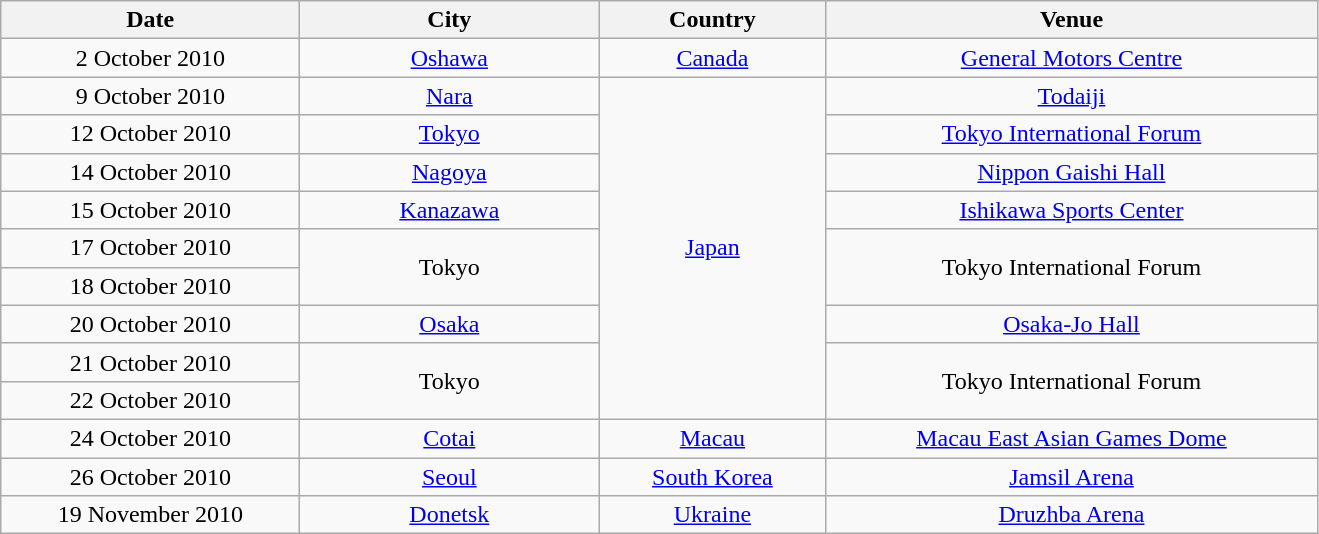<table class="wikitable" style="text-align:center;">
<tr>
<th scope="col" style="width:12em;">Date</th>
<th scope="col" style="width:12em;">City</th>
<th scope="col" style="width:9em;">Country</th>
<th scope="col" style="width:20em;;">Venue</th>
</tr>
<tr>
<td>2 October 2010</td>
<td><a href='#'>Oshawa</a></td>
<td><a href='#'>Canada</a></td>
<td><a href='#'>General Motors Centre</a></td>
</tr>
<tr>
<td>9 October 2010</td>
<td><a href='#'>Nara</a></td>
<td rowspan="9"><a href='#'>Japan</a></td>
<td><a href='#'>Todaiji</a></td>
</tr>
<tr>
<td>12 October 2010</td>
<td><a href='#'>Tokyo</a></td>
<td><a href='#'>Tokyo International Forum</a></td>
</tr>
<tr>
<td>14 October 2010</td>
<td><a href='#'>Nagoya</a></td>
<td><a href='#'>Nippon Gaishi Hall</a></td>
</tr>
<tr>
<td>15 October 2010</td>
<td><a href='#'>Kanazawa</a></td>
<td><a href='#'>Ishikawa Sports Center</a></td>
</tr>
<tr>
<td>17 October 2010</td>
<td rowspan="2">Tokyo</td>
<td rowspan="2">Tokyo International Forum</td>
</tr>
<tr>
<td>18 October 2010</td>
</tr>
<tr>
<td>20 October 2010</td>
<td><a href='#'>Osaka</a></td>
<td><a href='#'>Osaka-Jo Hall</a></td>
</tr>
<tr>
<td>21 October 2010</td>
<td rowspan="2">Tokyo</td>
<td rowspan="2">Tokyo International Forum</td>
</tr>
<tr>
<td>22 October 2010</td>
</tr>
<tr>
<td>24 October 2010</td>
<td><a href='#'>Cotai</a></td>
<td><a href='#'>Macau</a></td>
<td><a href='#'>Macau East Asian Games Dome</a></td>
</tr>
<tr>
<td>26 October 2010</td>
<td><a href='#'>Seoul</a></td>
<td><a href='#'>South Korea</a></td>
<td><a href='#'>Jamsil Arena</a></td>
</tr>
<tr>
<td>19 November 2010</td>
<td><a href='#'>Donetsk</a></td>
<td><a href='#'>Ukraine</a></td>
<td><a href='#'>Druzhba Arena</a></td>
</tr>
</table>
